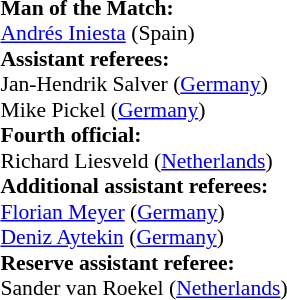<table style="width:100%; font-size:90%;">
<tr>
<td><br><strong>Man of the Match:</strong>
<br><a href='#'>Andrés Iniesta</a> (Spain)<br><strong>Assistant referees:</strong>
<br>Jan-Hendrik Salver (<a href='#'>Germany</a>)
<br>Mike Pickel (<a href='#'>Germany</a>)
<br><strong>Fourth official:</strong>
<br>Richard Liesveld (<a href='#'>Netherlands</a>)
<br><strong>Additional assistant referees:</strong>
<br><a href='#'>Florian Meyer</a> (<a href='#'>Germany</a>)
<br><a href='#'>Deniz Aytekin</a> (<a href='#'>Germany</a>)
<br><strong>Reserve assistant referee:</strong>
<br>Sander van Roekel (<a href='#'>Netherlands</a>)</td>
</tr>
</table>
